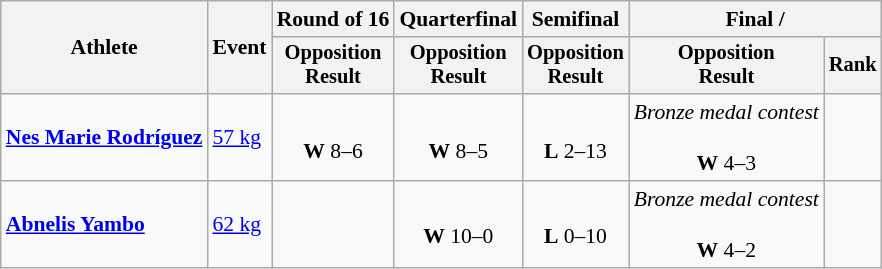<table class=wikitable style=font-size:90%;text-align:center>
<tr>
<th rowspan=2>Athlete</th>
<th rowspan=2>Event</th>
<th>Round of 16</th>
<th>Quarterfinal</th>
<th>Semifinal</th>
<th colspan=2>Final / </th>
</tr>
<tr style=font-size:95%>
<th>Opposition<br>Result</th>
<th>Opposition<br>Result</th>
<th>Opposition<br>Result</th>
<th>Opposition<br>Result</th>
<th>Rank</th>
</tr>
<tr>
<td align=left><strong><a href='#'>Nes Marie Rodríguez</a></strong></td>
<td align=left><a href='#'>57 kg</a></td>
<td><br><strong>W</strong> 8–6</td>
<td><br><strong>W</strong> 8–5</td>
<td><br><strong>L</strong> 2–13</td>
<td><em>Bronze medal contest</em><br><br><strong>W</strong> 4–3</td>
<td></td>
</tr>
<tr>
<td align=left><strong><a href='#'>Abnelis Yambo</a></strong></td>
<td align=left><a href='#'>62 kg</a></td>
<td></td>
<td><br><strong>W</strong> 10–0</td>
<td><br><strong>L</strong> 0–10</td>
<td><em>Bronze medal contest</em><br><br><strong>W</strong> 4–2</td>
<td></td>
</tr>
</table>
